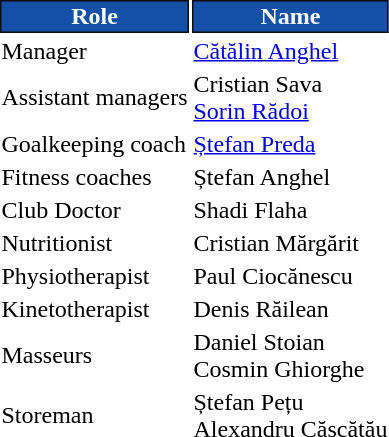<table class="toccolours">
<tr>
<th style="background:#1450a6;color:#ffffff;border:1px solid #100d08;">Role</th>
<th style="background:#1450a6;color:#ffffff;border:1px solid #100d08;">Name</th>
</tr>
<tr>
<td>Manager</td>
<td> <a href='#'>Cătălin Anghel</a></td>
</tr>
<tr>
<td>Assistant managers</td>
<td> Cristian Sava<br>   <a href='#'>Sorin Rădoi</a></td>
</tr>
<tr>
<td>Goalkeeping coach</td>
<td> <a href='#'>Ștefan Preda</a></td>
</tr>
<tr>
<td>Fitness coaches</td>
<td> Ștefan Anghel</td>
</tr>
<tr>
<td>Club Doctor</td>
<td> Shadi Flaha</td>
</tr>
<tr>
<td>Nutritionist</td>
<td> Cristian Mărgărit</td>
</tr>
<tr>
<td>Physiotherapist</td>
<td> Paul Ciocănescu</td>
</tr>
<tr>
<td>Kinetotherapist</td>
<td> Denis Răilean</td>
</tr>
<tr>
<td>Masseurs</td>
<td> Daniel Stoian <br>  Cosmin Ghiorghe</td>
</tr>
<tr>
<td>Storeman</td>
<td> Ștefan Pețu  <br>  Alexandru Căscătău</td>
</tr>
</table>
